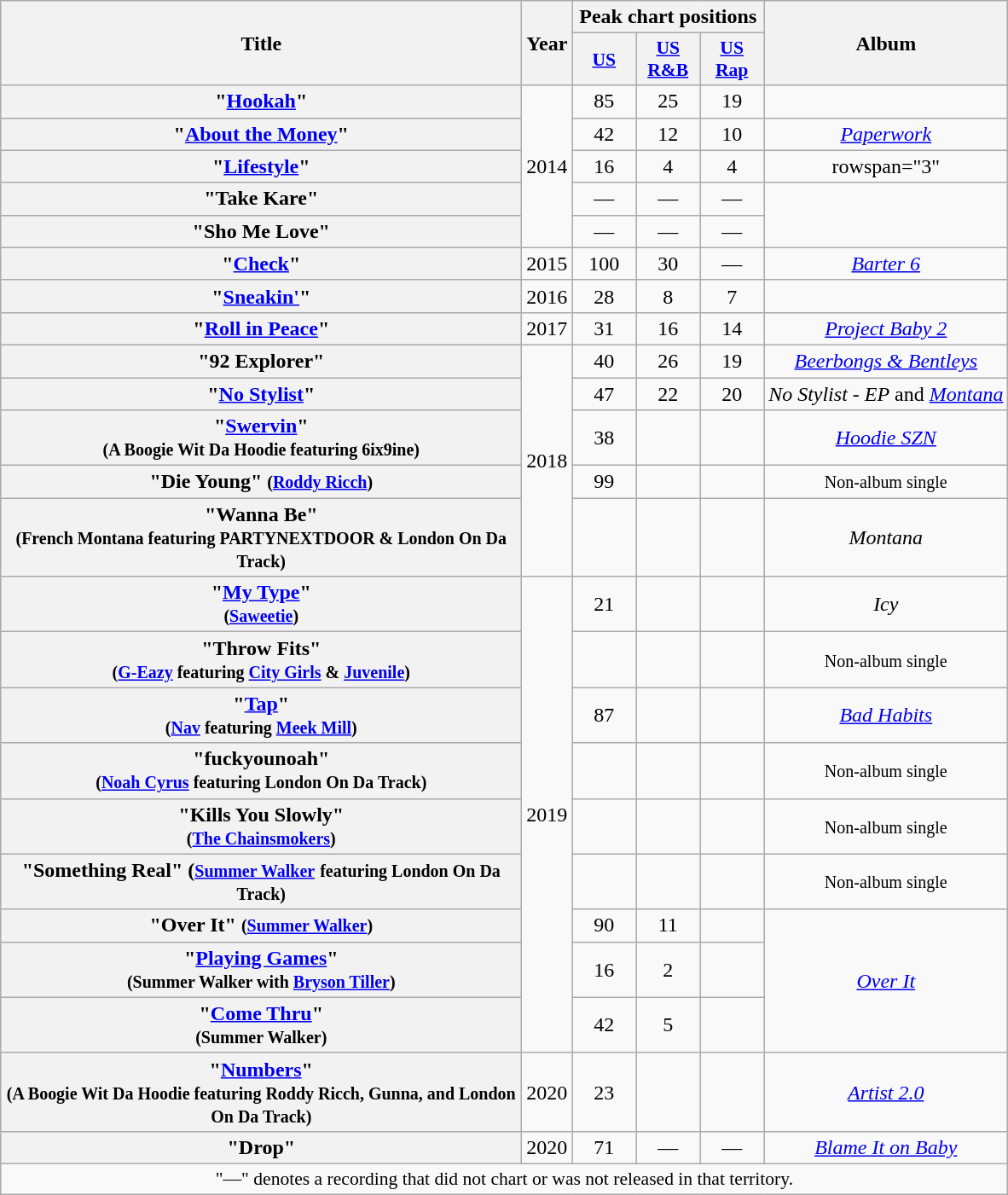<table class="wikitable plainrowheaders" style="text-align:center;">
<tr>
<th style="width:25em;" rowspan="2" scope="col">Title</th>
<th rowspan="2" scope="col">Year</th>
<th scope="col" colspan="3">Peak chart positions</th>
<th scope="col" rowspan="2">Album</th>
</tr>
<tr>
<th scope="col" style="width:3em;font-size:90%;"><a href='#'>US</a><br></th>
<th scope="col" style="width:3em;font-size:90%;"><a href='#'>US R&B</a><br></th>
<th scope="col" style="width:3em;font-size:90%;"><a href='#'>US Rap</a><br></th>
</tr>
<tr>
<th scope="row">"<a href='#'>Hookah</a>"<br></th>
<td rowspan="5">2014</td>
<td>85</td>
<td>25</td>
<td>19</td>
<td></td>
</tr>
<tr>
<th scope="row">"<a href='#'>About the Money</a>"<br></th>
<td>42</td>
<td>12</td>
<td>10</td>
<td><em><a href='#'>Paperwork</a></em></td>
</tr>
<tr>
<th scope="row">"<a href='#'>Lifestyle</a>"<br></th>
<td>16</td>
<td>4</td>
<td>4</td>
<td>rowspan="3" </td>
</tr>
<tr>
<th scope="row">"Take Kare"<br></th>
<td>—</td>
<td>—</td>
<td>—</td>
</tr>
<tr>
<th scope="row">"Sho Me Love"<br></th>
<td>—</td>
<td>—</td>
<td>—</td>
</tr>
<tr>
<th scope="row">"<a href='#'>Check</a>"<br></th>
<td>2015</td>
<td>100</td>
<td>30</td>
<td>—</td>
<td><em><a href='#'>Barter 6</a></em></td>
</tr>
<tr>
<th scope="row">"<a href='#'>Sneakin'</a>"<br></th>
<td>2016</td>
<td>28</td>
<td>8</td>
<td>7</td>
<td></td>
</tr>
<tr>
<th scope="row">"<a href='#'>Roll in Peace</a>"<br></th>
<td>2017</td>
<td>31</td>
<td>16</td>
<td>14</td>
<td><em><a href='#'>Project Baby 2</a></em></td>
</tr>
<tr>
<th scope="row">"92 Explorer"<br></th>
<td rowspan="5">2018</td>
<td>40</td>
<td>26</td>
<td>19</td>
<td><em><a href='#'>Beerbongs & Bentleys</a></em></td>
</tr>
<tr>
<th scope="row">"<a href='#'>No Stylist</a>"<br></th>
<td>47</td>
<td>22</td>
<td>20</td>
<td><em>No Stylist - EP</em> and <em><a href='#'>Montana</a></em></td>
</tr>
<tr>
<th scope="row">"<a href='#'>Swervin</a>"<br><small>(A Boogie Wit Da Hoodie featuring 6ix9ine)</small></th>
<td>38</td>
<td></td>
<td></td>
<td><em><a href='#'>Hoodie SZN</a></em></td>
</tr>
<tr>
<th scope="row">"Die Young" <small>(<a href='#'>Roddy Ricch</a>)</small></th>
<td>99</td>
<td></td>
<td></td>
<td><small>Non-album single</small></td>
</tr>
<tr>
<th scope="row">"Wanna Be"<br><small>(French Montana featuring PARTYNEXTDOOR & London On Da Track)</small></th>
<td></td>
<td></td>
<td></td>
<td><em>Montana</em></td>
</tr>
<tr>
<th scope="row">"<a href='#'>My Type</a>"<br><small>(<a href='#'>Saweetie</a>)</small></th>
<td rowspan="9">2019</td>
<td>21</td>
<td></td>
<td></td>
<td><em>Icy</em></td>
</tr>
<tr>
<th scope="row">"Throw Fits"<br><small>(<a href='#'>G-Eazy</a> featuring <a href='#'>City Girls</a> & <a href='#'>Juvenile</a>)</small></th>
<td></td>
<td></td>
<td></td>
<td><small>Non-album single</small></td>
</tr>
<tr>
<th scope="row">"<a href='#'>Tap</a>"<br><small>(<a href='#'>Nav</a> featuring <a href='#'>Meek Mill</a>)</small></th>
<td>87</td>
<td></td>
<td></td>
<td><em><a href='#'>Bad Habits</a></em></td>
</tr>
<tr>
<th scope="row">"fuckyounoah"<br><small>(<a href='#'>Noah Cyrus</a> featuring London On Da Track)</small></th>
<td></td>
<td></td>
<td></td>
<td><small>Non-album single</small></td>
</tr>
<tr>
<th scope="row">"Kills You Slowly"<br><small>(<a href='#'>The Chainsmokers</a>)</small></th>
<td></td>
<td></td>
<td></td>
<td><small>Non-album single</small></td>
</tr>
<tr>
<th scope="row">"Something Real" (<small><a href='#'>Summer Walker</a></small> <small>featuring London On Da Track)</small></th>
<td></td>
<td></td>
<td></td>
<td><small>Non-album single</small></td>
</tr>
<tr>
<th scope="row">"Over It" <small>(<a href='#'>Summer Walker</a>)</small></th>
<td>90</td>
<td>11</td>
<td></td>
<td rowspan="3"><em><a href='#'>Over It</a></em></td>
</tr>
<tr>
<th scope="row">"<a href='#'>Playing Games</a>"<br><small>(Summer Walker with <a href='#'>Bryson Tiller</a>)</small></th>
<td>16</td>
<td>2</td>
<td></td>
</tr>
<tr>
<th scope="row">"<a href='#'>Come Thru</a>"<br><small>(Summer Walker)</small></th>
<td>42</td>
<td>5</td>
<td></td>
</tr>
<tr>
<th scope="row">"<a href='#'>Numbers</a>"<br><small>(A Boogie Wit Da Hoodie featuring Roddy Ricch, Gunna, and London On Da Track)</small></th>
<td>2020</td>
<td>23</td>
<td></td>
<td></td>
<td><em><a href='#'>Artist 2.0</a></em></td>
</tr>
<tr>
<th>"Drop" </th>
<td>2020</td>
<td>71</td>
<td>—</td>
<td>—</td>
<td><em><a href='#'>Blame It on Baby</a></em></td>
</tr>
<tr>
<td style="font-size:90%" colspan="13">"—" denotes a recording that did not chart or was not released in that territory.</td>
</tr>
</table>
